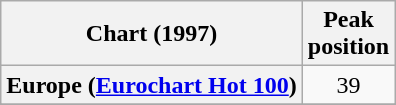<table class="wikitable sortable plainrowheaders">
<tr>
<th scope="col">Chart (1997)</th>
<th scope="col">Peak<br>position</th>
</tr>
<tr>
<th scope="row">Europe (<a href='#'>Eurochart Hot 100</a>)</th>
<td align="center">39</td>
</tr>
<tr>
</tr>
<tr>
</tr>
</table>
